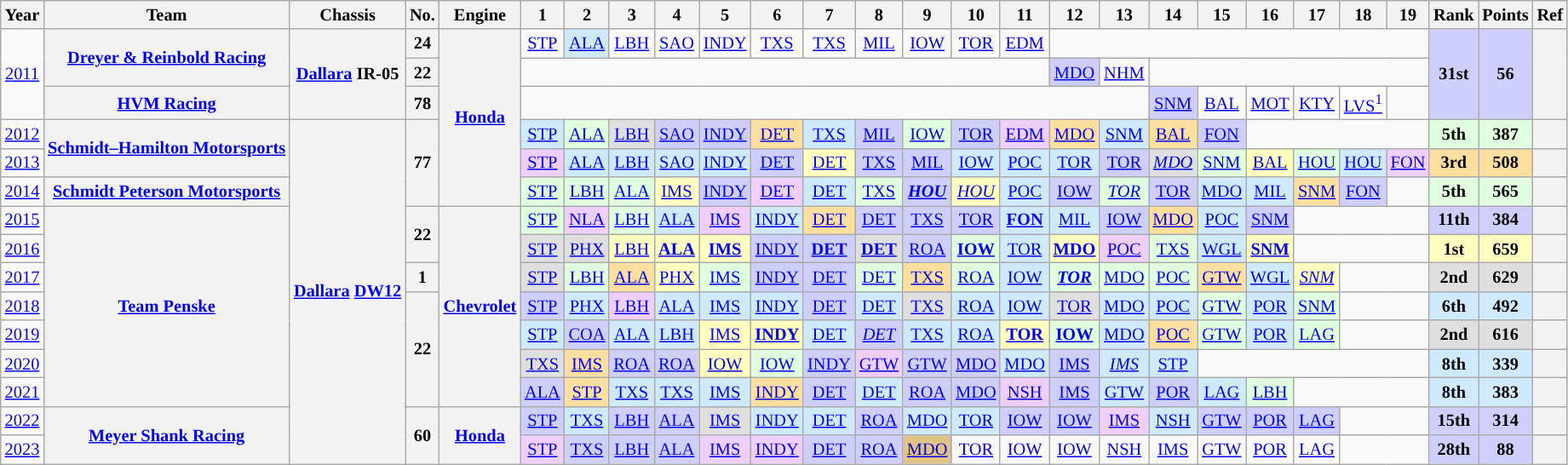<table class="wikitable" style="text-align:center; font-size:85%;">
<tr>
<th>Year</th>
<th>Team</th>
<th>Chassis</th>
<th>No.</th>
<th>Engine</th>
<th>1</th>
<th>2</th>
<th>3</th>
<th>4</th>
<th>5</th>
<th>6</th>
<th>7</th>
<th>8</th>
<th>9</th>
<th>10</th>
<th>11</th>
<th>12</th>
<th>13</th>
<th>14</th>
<th>15</th>
<th>16</th>
<th>17</th>
<th>18</th>
<th>19</th>
<th>Rank</th>
<th>Points</th>
<th>Ref</th>
</tr>
<tr>
<td rowspan=3><a href='#'>2011</a></td>
<th rowspan=2 nowrap><a href='#'>Dreyer & Reinbold Racing</a></th>
<th rowspan=3 nowrap><a href='#'>Dallara</a> IR-05</th>
<th>24</th>
<th rowspan=6><a href='#'>Honda</a></th>
<td><a href='#'>STP</a></td>
<td style="background:#CFEAFF;"><a href='#'>ALA</a><br></td>
<td><a href='#'>LBH</a></td>
<td><a href='#'>SAO</a></td>
<td><a href='#'>INDY</a></td>
<td><a href='#'>TXS</a></td>
<td><a href='#'>TXS</a></td>
<td><a href='#'>MIL</a></td>
<td><a href='#'>IOW</a></td>
<td><a href='#'>TOR</a></td>
<td><a href='#'>EDM</a></td>
<td colspan=8></td>
<th rowspan=3 style="background:#CFCFFF;">31st</th>
<th rowspan=3 style="background:#CFCFFF;">56</th>
<th rowspan=3></th>
</tr>
<tr>
<th>22</th>
<td colspan=11></td>
<td style="background:#CFCFFF;"><a href='#'>MDO</a><br></td>
<td><a href='#'>NHM</a></td>
</tr>
<tr>
<th nowrap><a href='#'>HVM Racing</a></th>
<th>78</th>
<td colspan=13></td>
<td style="background:#CFCFFF;"><a href='#'>SNM</a><br></td>
<td><a href='#'>BAL</a></td>
<td><a href='#'>MOT</a></td>
<td><a href='#'>KTY</a></td>
<td style="background:#FFFFFF"><a href='#'>LVS<sup>1</sup></a><br></td>
<td></td>
</tr>
<tr>
<td><a href='#'>2012</a></td>
<th rowspan=2 nowrap><a href='#'>Schmidt–Hamilton Motorsports</a></th>
<th rowspan=12 nowrap><a href='#'>Dallara</a> <a href='#'>DW12</a></th>
<th rowspan=3>77</th>
<td style="background:#CFEAFF;"><a href='#'>STP</a><br></td>
<td style="background:#DFFFDF;"><a href='#'>ALA</a><br></td>
<td style="background:#DFDFDF;"><a href='#'>LBH</a><br></td>
<td style="background:#CFCFFF;"><a href='#'>SAO</a><br></td>
<td style="background:#CFCFFF;"><a href='#'>INDY</a><br></td>
<td style="background:#FFDF9F;"><a href='#'>DET</a><br></td>
<td style="background:#CFEAFF;"><a href='#'>TXS</a><br></td>
<td style="background:#CFCFFF;"><a href='#'>MIL</a><br></td>
<td style="background:#DFFFDF;"><a href='#'>IOW</a><br></td>
<td style="background:#CFCFFF;"><a href='#'>TOR</a><br></td>
<td style="background:#efcfff;"><a href='#'>EDM</a><br></td>
<td style="background:#FFDF9F;"><a href='#'>MDO</a><br></td>
<td style="background:#CFEAFF;"><a href='#'>SNM</a><br></td>
<td style="background:#FFDF9F;"><a href='#'>BAL</a><br></td>
<td style="background:#CFCFFF;"><a href='#'>FON</a><br></td>
<td colspan=4></td>
<th style="background:#DFFFDF;">5th</th>
<th style="background:#DFFFDF;">387</th>
<th></th>
</tr>
<tr>
<td><a href='#'>2013</a></td>
<td style="background:#EFCFFF;"><a href='#'>STP</a><br></td>
<td style="background:#CFEAFF;"><a href='#'>ALA</a><br></td>
<td style="background:#CFEAFF;"><a href='#'>LBH</a><br></td>
<td style="background:#CFEAFF;"><a href='#'>SAO</a><br></td>
<td style="background:#CFEAFF;"><a href='#'>INDY</a><br></td>
<td style="background:#CFCFFF;"><a href='#'>DET</a><br></td>
<td style="background:#FFFFBF;"><a href='#'>DET</a><br></td>
<td style="background:#CFCFFF;"><a href='#'>TXS</a><br></td>
<td style="background:#CFCFFF;"><a href='#'>MIL</a><br></td>
<td style="background:#CFEAFF;"><a href='#'>IOW</a><br></td>
<td style="background:#CFEAFF;"><a href='#'>POC</a><br></td>
<td style="background:#CFEAFF;"><a href='#'>TOR</a><br></td>
<td style="background:#CFCFFF;"><a href='#'>TOR</a><br></td>
<td style="background:#DFDFDF;"><em><a href='#'>MDO</a></em><br></td>
<td style="background:#DFFFDF;"><a href='#'>SNM</a><br></td>
<td style="background:#FFFFBF;"><a href='#'>BAL</a><br></td>
<td style="background:#DFFFDF;"><a href='#'>HOU</a><br></td>
<td style="background:#CFEAFF;"><a href='#'>HOU</a><br></td>
<td style="background:#EFCFFF;"><a href='#'>FON</a><br></td>
<th style="background:#FFDF9F;">3rd</th>
<th style="background:#FFDF9F;">508</th>
<th></th>
</tr>
<tr>
<td><a href='#'>2014</a></td>
<th nowrap><a href='#'>Schmidt Peterson Motorsports</a></th>
<td style="background:#DFFFDF;"><a href='#'>STP</a><br></td>
<td style="background:#DFFFDF;"><a href='#'>LBH</a><br></td>
<td style="background:#DFFFDF;"><a href='#'>ALA</a><br></td>
<td style="background:#FFFFBF;"><a href='#'>IMS</a><br></td>
<td style="background:#CFCFFF;"><a href='#'>INDY</a><br></td>
<td style="background:#EFCFFF;"><a href='#'>DET</a><br></td>
<td style="background:#CFEAFF;"><a href='#'>DET</a><br></td>
<td style="background:#DFFFDF;"><a href='#'>TXS</a><br></td>
<td style="background:#CFCFFF;"><strong><em><a href='#'>HOU</a></em></strong><br></td>
<td style="background:#FFFFBF;"><em><a href='#'>HOU</a></em><br></td>
<td style="background:#CFEAFF;"><a href='#'>POC</a><br></td>
<td style="background:#CFCFFF;"><a href='#'>IOW</a><br></td>
<td style="background:#DFFFDF;"><em><a href='#'>TOR</a></em><br></td>
<td style="background:#CFCFFF;"><a href='#'>TOR</a><br></td>
<td style="background:#CFEAFF;"><a href='#'>MDO</a><br></td>
<td style="background:#CFEAFF;"><a href='#'>MIL</a><br></td>
<td style="background:#FFDF9F;"><a href='#'>SNM</a><br></td>
<td style="background:#CFCFFF;"><a href='#'>FON</a><br></td>
<td></td>
<th style="background:#DFFFDF;">5th</th>
<th style="background:#DFFFDF;">565</th>
<th></th>
</tr>
<tr>
<td><a href='#'>2015</a></td>
<th rowspan=7 nowrap><a href='#'>Team Penske</a></th>
<th rowspan=2>22</th>
<th rowspan=7><a href='#'>Chevrolet</a></th>
<td style="background:#DFFFDF;"><a href='#'>STP</a><br></td>
<td style="background:#EFCFFF;"><a href='#'>NLA</a><br></td>
<td style="background:#DFFFDF;"><a href='#'>LBH</a><br></td>
<td style="background:#CFEAFF;"><a href='#'>ALA</a><br></td>
<td style="background:#EFCFFF;"><a href='#'>IMS</a><br></td>
<td style="background:#CFEAFF;"><a href='#'>INDY</a><br></td>
<td style="background:#FFDF9F;"><a href='#'>DET</a><br></td>
<td style="background:#CFCFFF;"><a href='#'>DET</a><br></td>
<td style="background:#CFCFFF;"><a href='#'>TXS</a><br></td>
<td style="background:#CFCFFF;"><a href='#'>TOR</a><br></td>
<td style="background:#CFEAFF;"><strong><a href='#'>FON</a></strong><br></td>
<td style="background:#CFEAFF;"><a href='#'>MIL</a><br></td>
<td style="background:#CFCFFF;"><a href='#'>IOW</a><br></td>
<td style="background:#FFDF9F;"><a href='#'>MDO</a><br></td>
<td style="background:#CFEAFF;"><a href='#'>POC</a><br></td>
<td style="background:#CFCFFF;"><a href='#'>SNM</a><br></td>
<td colspan=3></td>
<th style="background:#CFCFFF;">11th</th>
<th style="background:#CFCFFF;">384</th>
<th></th>
</tr>
<tr>
<td><a href='#'>2016</a></td>
<td style="background:#DFDFDF;"><a href='#'>STP</a><br></td>
<td style="background:#DFDFDF;"><a href='#'>PHX</a><br></td>
<td style="background:#FFFFBF;"><a href='#'>LBH</a><br></td>
<td style="background:#FFFFBF;"><strong><a href='#'>ALA</a></strong><br></td>
<td style="background:#FFFFBF;"><strong><a href='#'>IMS</a></strong><br></td>
<td style="background:#CFCFFF;"><a href='#'>INDY</a><br></td>
<td style="background:#CFCFFF;"><strong><a href='#'>DET</a></strong><br></td>
<td style="background:#DFDFDF;"><strong><a href='#'>DET</a></strong><br></td>
<td style="background:#CFCFFF;"><a href='#'>ROA</a><br></td>
<td style="background:#DFFFDF;"><strong><a href='#'>IOW</a></strong><br></td>
<td style="background:#CFEAFF;"><a href='#'>TOR</a><br></td>
<td style="background:#FFFFBF;"><strong><a href='#'>MDO</a></strong><br></td>
<td style="background:#EFCFFF;"><a href='#'>POC</a><br></td>
<td style="background:#DFFFDF;"><a href='#'>TXS</a><br></td>
<td style="background:#CFEAFF;"><a href='#'>WGL</a><br></td>
<td style="background:#FFFFBF;"><strong><a href='#'>SNM</a></strong><br></td>
<td colspan=3></td>
<th style="background:#FFFFBF;">1st</th>
<th style="background:#FFFFBF;">659</th>
<th></th>
</tr>
<tr>
<td><a href='#'>2017</a></td>
<th>1</th>
<td style="background:#DFDFDF;"><a href='#'>STP</a><br></td>
<td style="background:#DFFFDF;"><a href='#'>LBH</a><br></td>
<td style="background:#FFDF9F;"><a href='#'>ALA</a><br></td>
<td style="background:#FFFFBF;"><a href='#'>PHX</a><br></td>
<td style="background:#DFFFDF;"><a href='#'>IMS</a><br></td>
<td style="background:#CFCFFF;"><a href='#'>INDY</a><br></td>
<td style="background:#CFCFFF;"><a href='#'>DET</a><br></td>
<td style="background:#DFFFDF;"><a href='#'>DET</a><br></td>
<td style="background:#FFDF9F;"><a href='#'>TXS</a><br></td>
<td style="background:#DFFFDF;"><a href='#'>ROA</a><br></td>
<td style="background:#CFEAFF;"><a href='#'>IOW</a><br></td>
<td style="background:#DFFFDF;"><strong><em><a href='#'>TOR</a></em></strong><br></td>
<td style="background:#DFFFDF;"><a href='#'>MDO</a><br></td>
<td style="background:#DFFFDF;"><a href='#'>POC</a><br></td>
<td style="background:#FFDF9F;"><a href='#'>GTW</a><br></td>
<td style="background:#CFEAFF;"><a href='#'>WGL</a><br></td>
<td style="background:#FFFFBF;"><em><a href='#'>SNM</a></em><br></td>
<td colspan=2></td>
<th style="background:#DFDFDF;">2nd</th>
<th style="background:#DFDFDF;">629</th>
<th></th>
</tr>
<tr>
<td><a href='#'>2018</a></td>
<th rowspan=4>22</th>
<td style="background:#CFCFFF;"><a href='#'>STP</a><br></td>
<td style="background:#CFEAFF;"><a href='#'>PHX</a><br></td>
<td style="background:#EFCFFF;"><a href='#'>LBH</a><br></td>
<td style="background:#CFEAFF;"><a href='#'>ALA</a><br></td>
<td style="background:#CFEAFF;"><a href='#'>IMS</a><br></td>
<td style="background:#CFEAFF;"><a href='#'>INDY</a><br></td>
<td style="background:#CFCFFF;"><a href='#'>DET</a><br></td>
<td style="background:#CFEAFF;"><a href='#'>DET</a><br></td>
<td style="background:#DFDFDF;"><a href='#'>TXS</a><br></td>
<td style="background:#CFEAFF;"><a href='#'>ROA</a><br></td>
<td style="background:#CFEAFF;"><a href='#'>IOW</a><br></td>
<td style="background:#DFDFDF;"><a href='#'>TOR</a><br></td>
<td style="background:#CFEAFF;"><a href='#'>MDO</a><br></td>
<td style="background:#CFEAFF;"><a href='#'>POC</a><br></td>
<td style="background:#DFFFDF;"><a href='#'>GTW</a><br></td>
<td style="background:#CFEAFF;"><a href='#'>POR</a><br></td>
<td style="background:#DFFFDF;"><a href='#'>SNM</a><br></td>
<td colspan=2></td>
<th style="background:#CFEAFF;">6th</th>
<th style="background:#CFEAFF;">492</th>
<th></th>
</tr>
<tr>
<td><a href='#'>2019</a></td>
<td style="background:#CFEAFF;"><a href='#'>STP</a><br></td>
<td style="background:#CFCFFF;"><a href='#'>COA</a><br></td>
<td style="background:#CFEAFF;"><a href='#'>ALA</a><br></td>
<td style="background:#CFEAFF;"><a href='#'>LBH</a><br></td>
<td style="background:#FFFFBF;"><a href='#'>IMS</a><br></td>
<td style="background:#FFFFBF;"><strong><a href='#'>INDY</a></strong><br></td>
<td style="background:#CFEAFF;"><a href='#'>DET</a><br></td>
<td style="background:#CFCFFF;"><em><a href='#'>DET</a></em><br></td>
<td style="background:#CFEAFF;"><a href='#'>TXS</a><br></td>
<td style="background:#CFEAFF;"><a href='#'>ROA</a><br></td>
<td style="background:#FFFFBF;"><strong><a href='#'>TOR</a></strong><br></td>
<td style="background:#DFFFDF;"><strong><a href='#'>IOW</a></strong><br></td>
<td style="background:#CFEAFF;"><a href='#'>MDO</a><br></td>
<td style="background:#FFDF9F;"><a href='#'>POC</a><br></td>
<td style="background:#DFFFDF;"><a href='#'>GTW</a><br></td>
<td style="background:#CFEAFF;"><a href='#'>POR</a><br></td>
<td style="background:#DFFFDF;"><a href='#'>LAG</a><br></td>
<td colspan=2></td>
<th style="background:#DFDFDF;">2nd</th>
<th style="background:#DFDFDF;">616</th>
<th></th>
</tr>
<tr>
<td><a href='#'>2020</a></td>
<td style="background:#DFDFDF;"><a href='#'>TXS</a><br></td>
<td style="background:#FFDF9F;"><a href='#'>IMS</a><br></td>
<td style="background:#CFCFFF;"><a href='#'>ROA</a><br></td>
<td style="background:#CFCFFF;"><a href='#'>ROA</a><br></td>
<td style="background:#FFFFBF;"><a href='#'>IOW</a><br></td>
<td style="background:#DFFFDF;"><a href='#'>IOW</a><br></td>
<td style="background:#CFCFFF;"><a href='#'>INDY</a><br></td>
<td style="background:#EFCFFF;"><a href='#'>GTW</a><br></td>
<td style="background:#CFCFFF;"><a href='#'>GTW</a><br></td>
<td style="background:#CFCFFF;"><a href='#'>MDO</a><br></td>
<td style="background:#CFEAFF;"><a href='#'>MDO</a><br></td>
<td style="background:#CFCFFF;"><a href='#'>IMS</a><br></td>
<td style="background:#CFEAFF;"><em><a href='#'>IMS</a></em><br></td>
<td style="background:#CFEAFF;"><a href='#'>STP</a><br></td>
<td colspan=5></td>
<th style="background:#CFEAFF;">8th</th>
<th style="background:#CFEAFF;">339</th>
<th></th>
</tr>
<tr>
<td><a href='#'>2021</a></td>
<td style="background:#CFCFFF;"><a href='#'>ALA</a><br></td>
<td style="background:#FFDF9F;"><a href='#'>STP</a><br></td>
<td style="background:#CFEAFF;"><a href='#'>TXS</a><br></td>
<td style="background:#CFEAFF;"><a href='#'>TXS</a><br></td>
<td style="background:#CFEAFF;"><a href='#'>IMS</a><br></td>
<td style="background:#FFDF9F;"><a href='#'>INDY</a><br></td>
<td style="background:#CFCFFF;"><a href='#'>DET</a><br></td>
<td style="background:#CFEAFF;"><a href='#'>DET</a><br></td>
<td style="background:#CFCFFF;"><a href='#'>ROA</a><br></td>
<td style="background:#CFCFFF;"><a href='#'>MDO</a><br></td>
<td style="background:#EFCFFF;"><a href='#'>NSH</a><br></td>
<td style="background:#CFCFFF;"><a href='#'>IMS</a><br></td>
<td style="background:#CFEAFF;"><a href='#'>GTW</a><br></td>
<td style="background:#CFCFFF;"><a href='#'>POR</a><br></td>
<td style="background:#CFEAFF;"><a href='#'>LAG</a><br></td>
<td style="background:#DFFFDF;"><a href='#'>LBH</a><br></td>
<td colspan=3></td>
<th style="background:#CFEAFF;">8th</th>
<th style="background:#CFEAFF;">383</th>
<th></th>
</tr>
<tr>
<td><a href='#'>2022</a></td>
<th rowspan=2 nowrap><a href='#'>Meyer Shank Racing</a></th>
<th rowspan=2>60</th>
<th rowspan=2><a href='#'>Honda</a></th>
<td style="background:#CFCFFF;"><a href='#'>STP</a><br></td>
<td style="background:#CFEAFF;"><a href='#'>TXS</a><br></td>
<td style="background:#CFCFFF;"><a href='#'>LBH</a><br></td>
<td style="background:#CFCFFF;"><a href='#'>ALA</a><br></td>
<td style="background:#DFDFDF;"><a href='#'>IMS</a><br></td>
<td style="background:#CFEAFF;"><a href='#'>INDY</a><br></td>
<td style="background:#CFEAFF;"><a href='#'>DET</a><br></td>
<td style="background:#CFCFFF;"><a href='#'>ROA</a><br></td>
<td style="background:#CFEAFF;"><a href='#'>MDO</a><br></td>
<td style="background:#CFEAFF;"><a href='#'>TOR</a><br></td>
<td style="background:#CFCFFF;"><a href='#'>IOW</a><br></td>
<td style="background:#CFCFFF;"><a href='#'>IOW</a><br></td>
<td style="background:#EFCFFF;"><a href='#'>IMS</a><br></td>
<td style="background:#CFEAFF;"><a href='#'>NSH</a><br></td>
<td style="background:#CFCFFF;"><a href='#'>GTW</a><br></td>
<td style="background:#CFCFFF;"><a href='#'>POR</a><br></td>
<td style="background:#CFCFFF;"><a href='#'>LAG</a><br></td>
<td colspan=2></td>
<th style="background:#CFCFFF;">15th</th>
<th style="background:#CFCFFF;">314</th>
<th></th>
</tr>
<tr>
<td><a href='#'>2023</a></td>
<td style="background:#EFCFFF;"><a href='#'>STP</a><br></td>
<td style="background:#CFCFFF;"><a href='#'>TXS</a><br></td>
<td style="background:#CFCFFF;"><a href='#'>LBH</a><br></td>
<td style="background:#CFCFFF;"><a href='#'>ALA</a><br></td>
<td style="background:#EFCFFF;"><a href='#'>IMS</a><br></td>
<td style="background:#EFCFFF;"><a href='#'>INDY</a><br></td>
<td style="background:#CFCFFF;"><a href='#'>DET</a><br></td>
<td style="background:#CFCFFF;"><a href='#'>ROA</a><br></td>
<td style="background:#DFC484;"><a href='#'>MDO</a><br></td>
<td><a href='#'>TOR</a><br></td>
<td><a href='#'>IOW</a><br></td>
<td><a href='#'>IOW</a><br></td>
<td><a href='#'>NSH</a><br></td>
<td><a href='#'>IMS</a><br></td>
<td><a href='#'>GTW</a><br></td>
<td><a href='#'>POR</a><br></td>
<td><a href='#'>LAG</a><br></td>
<td colspan=2></td>
<th style="background:#CFCFFF;">28th</th>
<th style="background:#CFCFFF;">88</th>
<th></th>
</tr>
</table>
